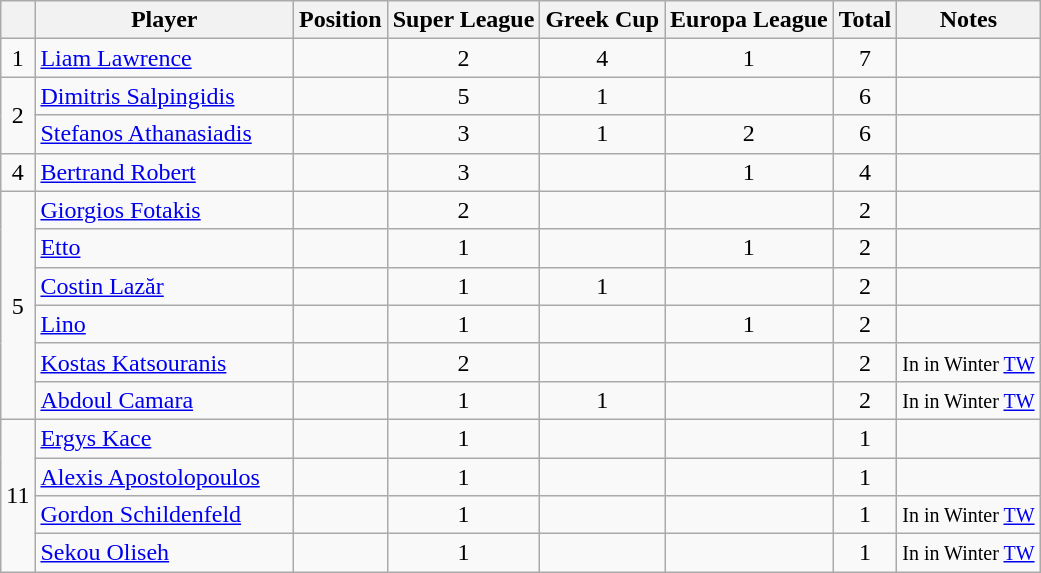<table class = "wikitable">
<tr>
<th></th>
<th style="width:165px;">Player</th>
<th>Position</th>
<th>Super League</th>
<th>Greek Cup</th>
<th>Europa League</th>
<th>Total</th>
<th>Notes</th>
</tr>
<tr>
<td align=center>1</td>
<td> <a href='#'>Liam Lawrence</a></td>
<td align=center></td>
<td align=center>2</td>
<td align=center>4</td>
<td align=center>1</td>
<td align=center>7</td>
<td></td>
</tr>
<tr>
<td align=center rowspan=2>2</td>
<td> <a href='#'>Dimitris Salpingidis</a></td>
<td align=center></td>
<td align=center>5</td>
<td align=center>1</td>
<td align=center></td>
<td align=center>6</td>
<td></td>
</tr>
<tr>
<td> <a href='#'>Stefanos Athanasiadis</a></td>
<td align=center></td>
<td align=center>3</td>
<td align=center>1</td>
<td align=center>2</td>
<td align=center>6</td>
<td></td>
</tr>
<tr>
<td align=center>4</td>
<td> <a href='#'>Bertrand Robert</a></td>
<td align=center></td>
<td align=center>3</td>
<td align=center></td>
<td align=center>1</td>
<td align=center>4</td>
<td></td>
</tr>
<tr>
<td align=center rowspan=6>5</td>
<td> <a href='#'>Giorgios Fotakis</a></td>
<td align=center></td>
<td align=center>2</td>
<td align=center></td>
<td align=center></td>
<td align=center>2</td>
<td></td>
</tr>
<tr>
<td> <a href='#'>Etto</a></td>
<td align=center></td>
<td align=center>1</td>
<td align=center></td>
<td align=center>1</td>
<td align=center>2</td>
<td></td>
</tr>
<tr>
<td> <a href='#'>Costin Lazăr</a></td>
<td align=center></td>
<td align=center>1</td>
<td align=center>1</td>
<td align=center></td>
<td align=center>2</td>
<td></td>
</tr>
<tr>
<td> <a href='#'>Lino</a></td>
<td align=center></td>
<td align=center>1</td>
<td align=center></td>
<td align=center>1</td>
<td align=center>2</td>
<td></td>
</tr>
<tr>
<td> <a href='#'>Kostas Katsouranis</a></td>
<td align=center></td>
<td align=center>2</td>
<td align=center></td>
<td align=center></td>
<td align=center>2</td>
<td><small>In in Winter <a href='#'>TW</a></small></td>
</tr>
<tr>
<td> <a href='#'>Abdoul Camara</a></td>
<td align=center></td>
<td align=center>1</td>
<td align=center>1</td>
<td align=center></td>
<td align=center>2</td>
<td><small>In in Winter <a href='#'>TW</a></small></td>
</tr>
<tr>
<td align=center rowspan=4>11</td>
<td> <a href='#'>Ergys Kace</a></td>
<td align=center></td>
<td align=center>1</td>
<td align=center></td>
<td align=center></td>
<td align=center>1</td>
<td></td>
</tr>
<tr>
<td> <a href='#'>Alexis Apostolopoulos</a></td>
<td align=center></td>
<td align=center>1</td>
<td align=center></td>
<td align=center></td>
<td align=center>1</td>
<td></td>
</tr>
<tr>
<td> <a href='#'>Gordon Schildenfeld</a></td>
<td align=center></td>
<td align=center>1</td>
<td align=center></td>
<td align=center></td>
<td align=center>1</td>
<td><small>In in Winter <a href='#'>TW</a></small></td>
</tr>
<tr>
<td> <a href='#'>Sekou Oliseh</a></td>
<td align=center></td>
<td align=center>1</td>
<td align=center></td>
<td align=center></td>
<td align=center>1</td>
<td><small>In in Winter <a href='#'>TW</a></small></td>
</tr>
</table>
